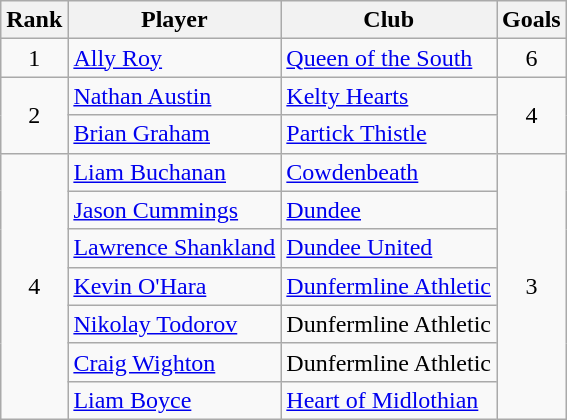<table class="wikitable sortable" style="text-align:center">
<tr>
<th>Rank</th>
<th>Player</th>
<th>Club</th>
<th>Goals</th>
</tr>
<tr>
<td>1</td>
<td align="left"> <a href='#'>Ally Roy</a></td>
<td align="left"><a href='#'>Queen of the South</a></td>
<td>6</td>
</tr>
<tr>
<td align=center rowspan=2>2</td>
<td align="left"> <a href='#'>Nathan Austin</a></td>
<td align="left"><a href='#'>Kelty Hearts</a></td>
<td align=center rowspan=2>4</td>
</tr>
<tr>
<td align="left"> <a href='#'>Brian Graham</a></td>
<td align="left"><a href='#'>Partick Thistle</a></td>
</tr>
<tr>
<td align=center rowspan=8>4</td>
<td align="left"> <a href='#'>Liam Buchanan</a></td>
<td align="left"><a href='#'>Cowdenbeath</a></td>
<td align=center rowspan=8>3</td>
</tr>
<tr>
<td align="left"> <a href='#'>Jason Cummings</a></td>
<td align="left"><a href='#'>Dundee</a></td>
</tr>
<tr>
<td align="left"> <a href='#'>Lawrence Shankland</a></td>
<td align="left"><a href='#'>Dundee United</a></td>
</tr>
<tr>
<td align="left"> <a href='#'>Kevin O'Hara</a></td>
<td align="left"><a href='#'>Dunfermline Athletic</a></td>
</tr>
<tr>
<td align="left"> <a href='#'>Nikolay Todorov</a></td>
<td align="left">Dunfermline Athletic</td>
</tr>
<tr>
<td align="left"> <a href='#'>Craig Wighton</a></td>
<td align="left">Dunfermline Athletic</td>
</tr>
<tr>
<td align="left"> <a href='#'>Liam Boyce</a></td>
<td align="left"><a href='#'>Heart of Midlothian</a></td>
</tr>
</table>
